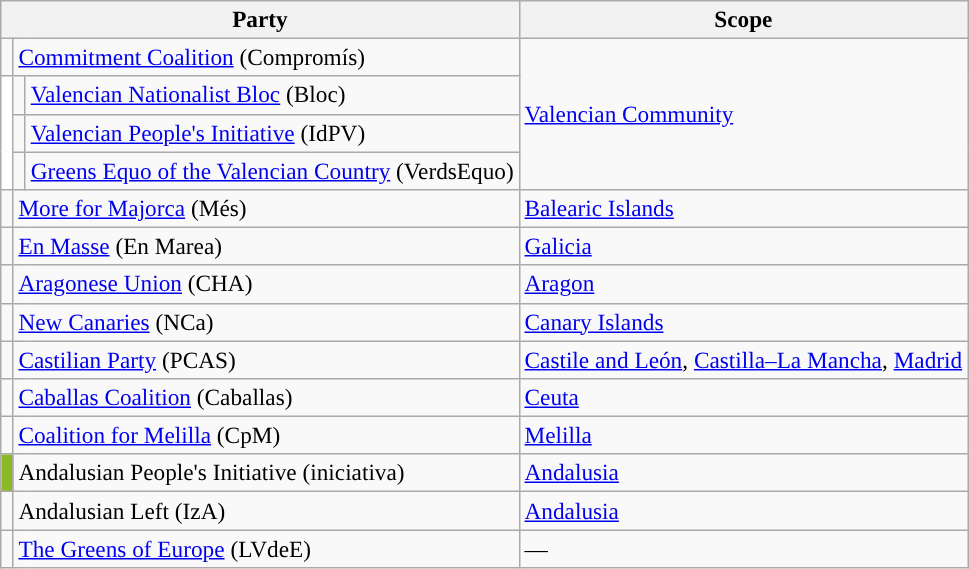<table class="wikitable" style="text-align:left; font-size:97%;">
<tr>
<th colspan="3">Party</th>
<th>Scope</th>
</tr>
<tr>
<td width="1"></td>
<td colspan="2"><a href='#'>Commitment Coalition</a> (Compromís)</td>
<td rowspan="4"><a href='#'>Valencian Community</a></td>
</tr>
<tr>
<td rowspan="3" bgcolor="white"></td>
<td width="1"></td>
<td><a href='#'>Valencian Nationalist Bloc</a> (Bloc)</td>
</tr>
<tr>
<td></td>
<td><a href='#'>Valencian People's Initiative</a> (IdPV)</td>
</tr>
<tr>
<td></td>
<td><a href='#'>Greens Equo of the Valencian Country</a> (VerdsEquo)</td>
</tr>
<tr>
<td></td>
<td colspan="2"><a href='#'>More for Majorca</a> (Més)</td>
<td><a href='#'>Balearic Islands</a></td>
</tr>
<tr>
<td></td>
<td colspan="2"><a href='#'>En Masse</a> (En Marea)</td>
<td><a href='#'>Galicia</a></td>
</tr>
<tr>
<td></td>
<td colspan="2"><a href='#'>Aragonese Union</a> (CHA)</td>
<td><a href='#'>Aragon</a></td>
</tr>
<tr>
<td></td>
<td colspan="2"><a href='#'>New Canaries</a> (NCa)</td>
<td><a href='#'>Canary Islands</a></td>
</tr>
<tr>
<td></td>
<td colspan="2"><a href='#'>Castilian Party</a> (PCAS)</td>
<td><a href='#'>Castile and León</a>, <a href='#'>Castilla–La Mancha</a>, <a href='#'>Madrid</a></td>
</tr>
<tr>
<td></td>
<td colspan="2"><a href='#'>Caballas Coalition</a> (Caballas)</td>
<td><a href='#'>Ceuta</a></td>
</tr>
<tr>
<td></td>
<td colspan="2"><a href='#'>Coalition for Melilla</a> (CpM)</td>
<td><a href='#'>Melilla</a></td>
</tr>
<tr>
<td bgcolor="#8CB823"></td>
<td colspan="2">Andalusian People's Initiative (iniciativa)</td>
<td><a href='#'>Andalusia</a></td>
</tr>
<tr>
<td></td>
<td colspan="2">Andalusian Left (IzA)</td>
<td><a href='#'>Andalusia</a></td>
</tr>
<tr>
<td></td>
<td colspan="2"><a href='#'>The Greens of Europe</a> (LVdeE)</td>
<td>—</td>
</tr>
</table>
